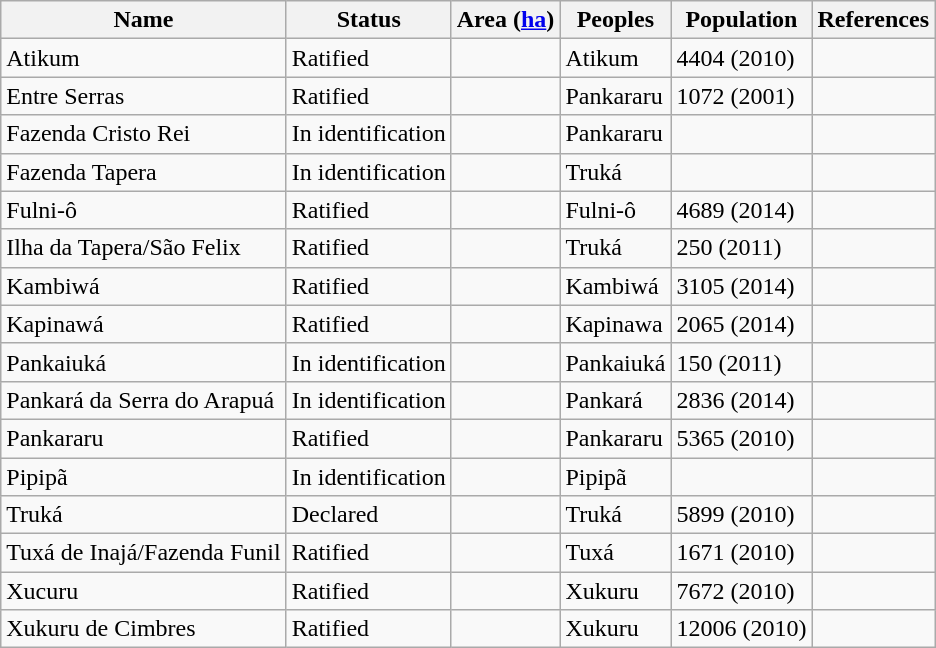<table class="sortable wikitable">
<tr>
<th>Name</th>
<th>Status</th>
<th>Area (<a href='#'>ha</a>)</th>
<th>Peoples</th>
<th>Population</th>
<th>References</th>
</tr>
<tr>
<td>Atikum</td>
<td>Ratified</td>
<td></td>
<td>Atikum</td>
<td>4404 (2010)</td>
<td></td>
</tr>
<tr>
<td>Entre Serras</td>
<td>Ratified</td>
<td></td>
<td>Pankararu</td>
<td>1072 (2001)</td>
<td></td>
</tr>
<tr>
<td>Fazenda Cristo Rei</td>
<td>In identification</td>
<td></td>
<td>Pankararu</td>
<td></td>
<td></td>
</tr>
<tr>
<td>Fazenda Tapera</td>
<td>In identification</td>
<td></td>
<td>Truká</td>
<td></td>
<td></td>
</tr>
<tr>
<td>Fulni-ô</td>
<td>Ratified</td>
<td></td>
<td>Fulni-ô</td>
<td>4689 (2014)</td>
<td></td>
</tr>
<tr>
<td>Ilha da Tapera/São Felix</td>
<td>Ratified</td>
<td></td>
<td>Truká</td>
<td>250 (2011)</td>
<td></td>
</tr>
<tr>
<td>Kambiwá</td>
<td>Ratified</td>
<td></td>
<td>Kambiwá</td>
<td>3105 (2014)</td>
<td></td>
</tr>
<tr>
<td>Kapinawá</td>
<td>Ratified</td>
<td></td>
<td>Kapinawa</td>
<td>2065 (2014)</td>
<td></td>
</tr>
<tr>
<td>Pankaiuká</td>
<td>In identification</td>
<td></td>
<td>Pankaiuká</td>
<td>150 (2011)</td>
<td></td>
</tr>
<tr>
<td>Pankará da Serra do Arapuá</td>
<td>In identification</td>
<td></td>
<td>Pankará</td>
<td>2836 (2014)</td>
<td></td>
</tr>
<tr>
<td>Pankararu</td>
<td>Ratified</td>
<td></td>
<td>Pankararu</td>
<td>5365 (2010)</td>
<td></td>
</tr>
<tr>
<td>Pipipã</td>
<td>In identification</td>
<td></td>
<td>Pipipã</td>
<td></td>
<td></td>
</tr>
<tr>
<td>Truká</td>
<td>Declared</td>
<td></td>
<td>Truká</td>
<td>5899 (2010)</td>
<td></td>
</tr>
<tr>
<td>Tuxá de Inajá/Fazenda Funil</td>
<td>Ratified</td>
<td></td>
<td>Tuxá</td>
<td>1671 (2010)</td>
<td></td>
</tr>
<tr>
<td>Xucuru</td>
<td>Ratified</td>
<td></td>
<td>Xukuru</td>
<td>7672 (2010)</td>
<td></td>
</tr>
<tr>
<td>Xukuru de Cimbres</td>
<td>Ratified</td>
<td></td>
<td>Xukuru</td>
<td>12006 (2010)</td>
<td></td>
</tr>
</table>
